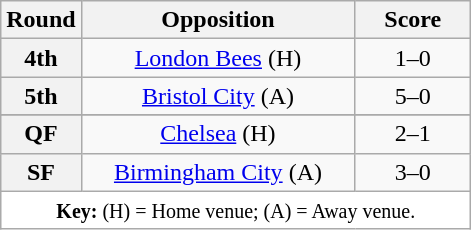<table class="wikitable plainrowheaders" style="text-align:center;margin:0">
<tr>
<th scope="col" style="width:25px">Round</th>
<th scope="col" style="width:175px">Opposition</th>
<th scope="col" style="width:70px">Score</th>
</tr>
<tr>
<th scope=row style="text-align:center">4th</th>
<td><a href='#'>London Bees</a> (H)</td>
<td>1–0</td>
</tr>
<tr>
<th scope=row style="text-align:center">5th</th>
<td><a href='#'>Bristol City</a> (A)</td>
<td>5–0</td>
</tr>
<tr>
</tr>
<tr>
<th scope=row style="text-align:center">QF</th>
<td><a href='#'>Chelsea</a> (H)</td>
<td>2–1</td>
</tr>
<tr>
<th scope=row style="text-align:center">SF</th>
<td><a href='#'>Birmingham City</a> (A)</td>
<td>3–0</td>
</tr>
<tr>
<td colspan="3" style="background:white;"><small><strong>Key:</strong> (H) = Home venue; (A) = Away venue.</small></td>
</tr>
</table>
